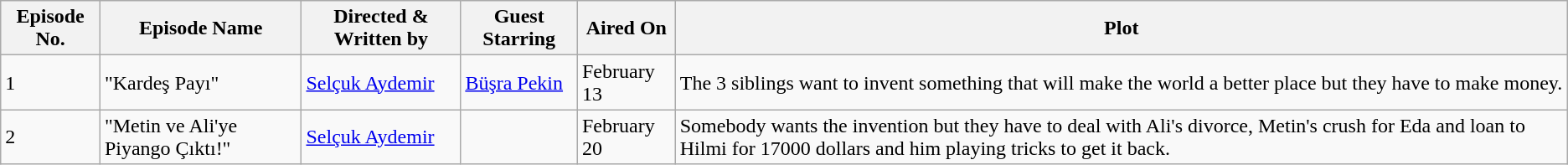<table class="wikitable">
<tr>
<th>Episode No.</th>
<th>Episode Name</th>
<th>Directed & Written by</th>
<th>Guest Starring</th>
<th>Aired On</th>
<th>Plot</th>
</tr>
<tr>
<td>1</td>
<td>"Kardeş Payı"</td>
<td><a href='#'>Selçuk Aydemir</a></td>
<td><a href='#'>Büşra Pekin</a></td>
<td>February 13</td>
<td>The 3 siblings want to invent something that will make the world a better place but they have to make money.</td>
</tr>
<tr>
<td>2</td>
<td>"Metin ve Ali'ye Piyango Çıktı!"</td>
<td><a href='#'>Selçuk Aydemir</a></td>
<td></td>
<td>February 20</td>
<td>Somebody wants the invention but they have to deal with Ali's divorce, Metin's crush for Eda and loan to Hilmi for 17000 dollars and him playing tricks to get it back.</td>
</tr>
</table>
